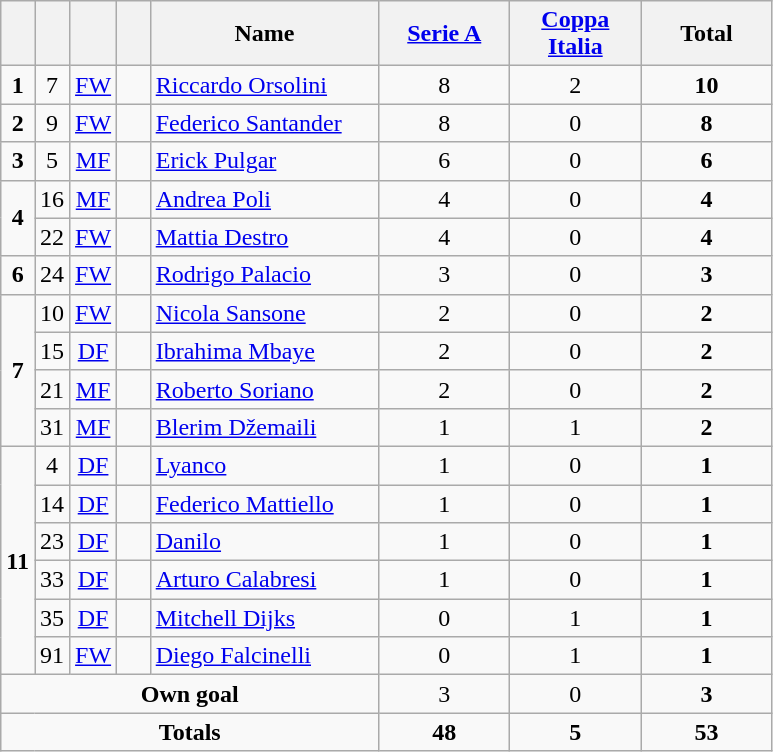<table class="wikitable" style="text-align:center">
<tr>
<th width=15></th>
<th width=15></th>
<th width=15></th>
<th width=15></th>
<th width=145>Name</th>
<th width=80><strong><a href='#'>Serie A</a></strong></th>
<th width=80><strong><a href='#'>Coppa Italia</a></strong></th>
<th width=80>Total</th>
</tr>
<tr>
<td><strong>1</strong></td>
<td>7</td>
<td><a href='#'>FW</a></td>
<td></td>
<td align=left><a href='#'>Riccardo Orsolini</a></td>
<td>8</td>
<td>2</td>
<td><strong>10</strong></td>
</tr>
<tr>
<td><strong>2</strong></td>
<td>9</td>
<td><a href='#'>FW</a></td>
<td></td>
<td align=left><a href='#'>Federico Santander</a></td>
<td>8</td>
<td>0</td>
<td><strong>8</strong></td>
</tr>
<tr>
<td><strong>3</strong></td>
<td>5</td>
<td><a href='#'>MF</a></td>
<td></td>
<td align=left><a href='#'>Erick Pulgar</a></td>
<td>6</td>
<td>0</td>
<td><strong>6</strong></td>
</tr>
<tr>
<td rowspan=2><strong>4</strong></td>
<td>16</td>
<td><a href='#'>MF</a></td>
<td></td>
<td align=left><a href='#'>Andrea Poli</a></td>
<td>4</td>
<td>0</td>
<td><strong>4</strong></td>
</tr>
<tr>
<td>22</td>
<td><a href='#'>FW</a></td>
<td></td>
<td align=left><a href='#'>Mattia Destro</a></td>
<td>4</td>
<td>0</td>
<td><strong>4</strong></td>
</tr>
<tr>
<td><strong>6</strong></td>
<td>24</td>
<td><a href='#'>FW</a></td>
<td></td>
<td align=left><a href='#'>Rodrigo Palacio</a></td>
<td>3</td>
<td>0</td>
<td><strong>3</strong></td>
</tr>
<tr>
<td rowspan=4><strong>7</strong></td>
<td>10</td>
<td><a href='#'>FW</a></td>
<td></td>
<td align=left><a href='#'>Nicola Sansone</a></td>
<td>2</td>
<td>0</td>
<td><strong>2</strong></td>
</tr>
<tr>
<td>15</td>
<td><a href='#'>DF</a></td>
<td></td>
<td align=left><a href='#'>Ibrahima Mbaye</a></td>
<td>2</td>
<td>0</td>
<td><strong>2</strong></td>
</tr>
<tr>
<td>21</td>
<td><a href='#'>MF</a></td>
<td></td>
<td align=left><a href='#'>Roberto Soriano</a></td>
<td>2</td>
<td>0</td>
<td><strong>2</strong></td>
</tr>
<tr>
<td>31</td>
<td><a href='#'>MF</a></td>
<td></td>
<td align=left><a href='#'>Blerim Džemaili</a></td>
<td>1</td>
<td>1</td>
<td><strong>2</strong></td>
</tr>
<tr>
<td rowspan=6><strong>11</strong></td>
<td>4</td>
<td><a href='#'>DF</a></td>
<td></td>
<td align=left><a href='#'>Lyanco</a></td>
<td>1</td>
<td>0</td>
<td><strong>1</strong></td>
</tr>
<tr>
<td>14</td>
<td><a href='#'>DF</a></td>
<td></td>
<td align=left><a href='#'>Federico Mattiello</a></td>
<td>1</td>
<td>0</td>
<td><strong>1</strong></td>
</tr>
<tr>
<td>23</td>
<td><a href='#'>DF</a></td>
<td></td>
<td align=left><a href='#'>Danilo</a></td>
<td>1</td>
<td>0</td>
<td><strong>1</strong></td>
</tr>
<tr>
<td>33</td>
<td><a href='#'>DF</a></td>
<td></td>
<td align=left><a href='#'>Arturo Calabresi</a></td>
<td>1</td>
<td>0</td>
<td><strong>1</strong></td>
</tr>
<tr>
<td>35</td>
<td><a href='#'>DF</a></td>
<td></td>
<td align=left><a href='#'>Mitchell Dijks</a></td>
<td>0</td>
<td>1</td>
<td><strong>1</strong></td>
</tr>
<tr>
<td>91</td>
<td><a href='#'>FW</a></td>
<td></td>
<td align=left><a href='#'>Diego Falcinelli</a></td>
<td>0</td>
<td>1</td>
<td><strong>1</strong></td>
</tr>
<tr>
<td colspan=5><strong>Own goal</strong></td>
<td>3</td>
<td>0</td>
<td><strong>3</strong></td>
</tr>
<tr>
<td colspan=5><strong>Totals</strong></td>
<td><strong>48</strong></td>
<td><strong>5</strong></td>
<td><strong>53</strong></td>
</tr>
</table>
